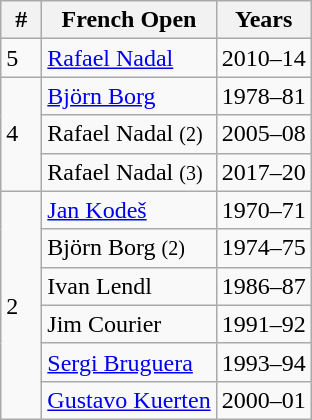<table class="wikitable" style="display:inline-table;">
<tr>
<th width=20>#</th>
<th>French Open</th>
<th>Years</th>
</tr>
<tr>
<td>5</td>
<td> <a href='#'>Rafael Nadal</a></td>
<td>2010–14</td>
</tr>
<tr>
<td rowspan="3">4</td>
<td> <a href='#'>Björn Borg</a></td>
<td>1978–81</td>
</tr>
<tr>
<td> Rafael Nadal <small>(2)</small></td>
<td>2005–08</td>
</tr>
<tr>
<td> Rafael Nadal <small>(3)</small></td>
<td>2017–20</td>
</tr>
<tr>
<td rowspan="6">2</td>
<td> <a href='#'>Jan Kodeš</a></td>
<td>1970–71</td>
</tr>
<tr>
<td> Björn Borg <small>(2)</small></td>
<td>1974–75</td>
</tr>
<tr>
<td> Ivan Lendl</td>
<td>1986–87</td>
</tr>
<tr>
<td> Jim Courier</td>
<td>1991–92</td>
</tr>
<tr>
<td> <a href='#'>Sergi Bruguera</a></td>
<td>1993–94</td>
</tr>
<tr>
<td> <a href='#'>Gustavo Kuerten</a></td>
<td>2000–01</td>
</tr>
</table>
